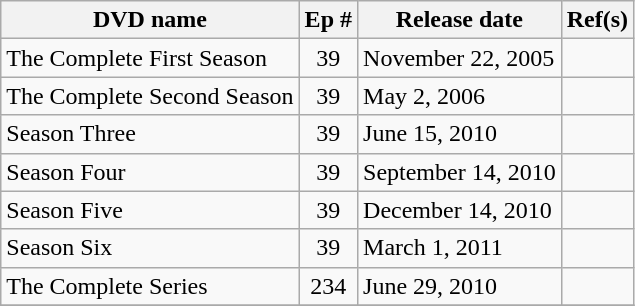<table class="wikitable">
<tr>
<th>DVD name</th>
<th>Ep #</th>
<th>Release date</th>
<th>Ref(s)</th>
</tr>
<tr>
<td>The Complete First Season</td>
<td align="center">39</td>
<td>November 22, 2005</td>
<td style="text-align:center;"></td>
</tr>
<tr>
<td>The Complete Second Season</td>
<td align="center">39</td>
<td>May 2, 2006</td>
<td style="text-align:center;"></td>
</tr>
<tr>
<td>Season Three</td>
<td align="center">39</td>
<td>June 15, 2010</td>
<td style="text-align:center;"></td>
</tr>
<tr>
<td>Season Four</td>
<td align="center">39</td>
<td>September 14, 2010</td>
<td style="text-align:center;"></td>
</tr>
<tr>
<td>Season Five</td>
<td align="center">39</td>
<td>December 14, 2010</td>
<td style="text-align:center;"></td>
</tr>
<tr>
<td>Season Six</td>
<td align="center">39</td>
<td>March 1, 2011</td>
<td style="text-align:center;"></td>
</tr>
<tr>
<td>The Complete Series</td>
<td align="center">234</td>
<td>June 29, 2010</td>
<td style="text-align:center;"></td>
</tr>
<tr>
</tr>
</table>
